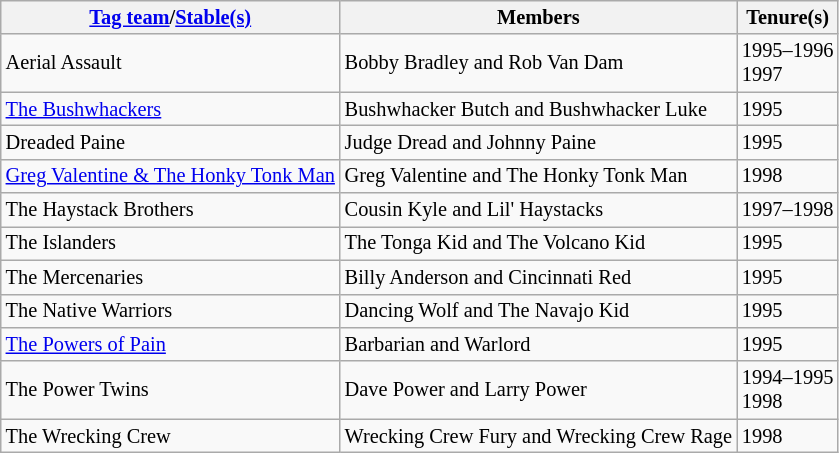<table style="font-size: 85%; text-align: left;" class="wikitable">
<tr>
<th><a href='#'>Tag team</a>/<a href='#'>Stable(s)</a></th>
<th>Members</th>
<th>Tenure(s)</th>
</tr>
<tr>
<td>Aerial Assault</td>
<td>Bobby Bradley and Rob Van Dam</td>
<td sort>1995–1996<br>1997</td>
</tr>
<tr>
<td><a href='#'>The Bushwhackers</a></td>
<td>Bushwhacker Butch and Bushwhacker Luke</td>
<td sort>1995</td>
</tr>
<tr>
<td>Dreaded Paine</td>
<td>Judge Dread and Johnny Paine</td>
<td sort>1995</td>
</tr>
<tr>
<td><a href='#'>Greg Valentine & The Honky Tonk Man</a></td>
<td>Greg Valentine and The Honky Tonk Man</td>
<td sort>1998</td>
</tr>
<tr>
<td>The Haystack Brothers</td>
<td>Cousin Kyle and Lil' Haystacks</td>
<td sort>1997–1998</td>
</tr>
<tr>
<td>The Islanders</td>
<td>The Tonga Kid and The Volcano Kid</td>
<td sort>1995</td>
</tr>
<tr>
<td>The Mercenaries</td>
<td>Billy Anderson and Cincinnati Red</td>
<td sort>1995</td>
</tr>
<tr>
<td>The Native Warriors</td>
<td>Dancing Wolf and The Navajo Kid</td>
<td sort>1995</td>
</tr>
<tr>
<td><a href='#'>The Powers of Pain</a></td>
<td>Barbarian and Warlord</td>
<td sort>1995</td>
</tr>
<tr>
<td>The Power Twins</td>
<td>Dave Power and Larry Power</td>
<td sort>1994–1995<br>1998</td>
</tr>
<tr>
<td>The Wrecking Crew</td>
<td>Wrecking Crew Fury and Wrecking Crew Rage</td>
<td sort>1998</td>
</tr>
</table>
